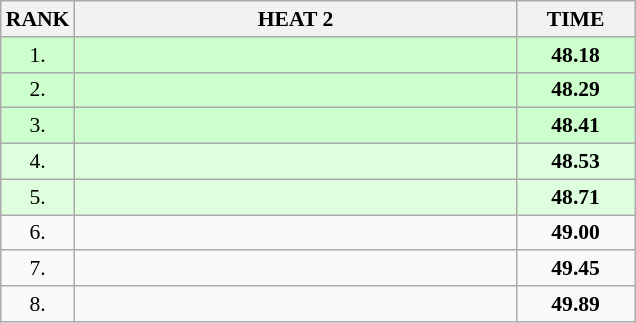<table class="wikitable" style="border-collapse: collapse; font-size: 90%;">
<tr>
<th>RANK</th>
<th style="width: 20em">HEAT 2</th>
<th style="width: 5em">TIME</th>
</tr>
<tr style="background:#ccffcc;">
<td align="center">1.</td>
<td></td>
<td align="center"><strong>48.18</strong></td>
</tr>
<tr style="background:#ccffcc;">
<td align="center">2.</td>
<td></td>
<td align="center"><strong>48.29</strong></td>
</tr>
<tr style="background:#ccffcc;">
<td align="center">3.</td>
<td></td>
<td align="center"><strong>48.41</strong></td>
</tr>
<tr style="background:#ddffdd;">
<td align="center">4.</td>
<td></td>
<td align="center"><strong>48.53</strong></td>
</tr>
<tr style="background:#ddffdd;">
<td align="center">5.</td>
<td></td>
<td align="center"><strong>48.71</strong></td>
</tr>
<tr>
<td align="center">6.</td>
<td></td>
<td align="center"><strong>49.00</strong></td>
</tr>
<tr>
<td align="center">7.</td>
<td></td>
<td align="center"><strong>49.45</strong></td>
</tr>
<tr>
<td align="center">8.</td>
<td></td>
<td align="center"><strong>49.89</strong></td>
</tr>
</table>
